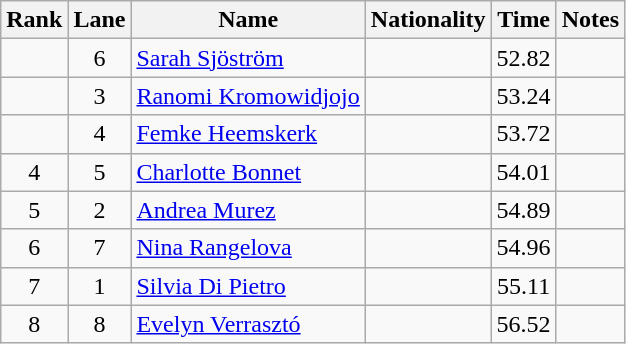<table class="wikitable sortable" style="text-align:center">
<tr>
<th>Rank</th>
<th>Lane</th>
<th>Name</th>
<th>Nationality</th>
<th>Time</th>
<th>Notes</th>
</tr>
<tr>
<td></td>
<td>6</td>
<td align=left><a href='#'>Sarah Sjöström</a></td>
<td align=left></td>
<td>52.82</td>
<td></td>
</tr>
<tr>
<td></td>
<td>3</td>
<td align=left><a href='#'>Ranomi Kromowidjojo</a></td>
<td align=left></td>
<td>53.24</td>
<td></td>
</tr>
<tr>
<td></td>
<td>4</td>
<td align=left><a href='#'>Femke Heemskerk</a></td>
<td align=left></td>
<td>53.72</td>
<td></td>
</tr>
<tr>
<td>4</td>
<td>5</td>
<td align=left><a href='#'>Charlotte Bonnet</a></td>
<td align=left></td>
<td>54.01</td>
<td></td>
</tr>
<tr>
<td>5</td>
<td>2</td>
<td align=left><a href='#'>Andrea Murez</a></td>
<td align=left></td>
<td>54.89</td>
<td></td>
</tr>
<tr>
<td>6</td>
<td>7</td>
<td align=left><a href='#'>Nina Rangelova</a></td>
<td align=left></td>
<td>54.96</td>
<td></td>
</tr>
<tr>
<td>7</td>
<td>1</td>
<td align=left><a href='#'>Silvia Di Pietro</a></td>
<td align=left></td>
<td>55.11</td>
<td></td>
</tr>
<tr>
<td>8</td>
<td>8</td>
<td align=left><a href='#'>Evelyn Verrasztó</a></td>
<td align=left></td>
<td>56.52</td>
<td></td>
</tr>
</table>
